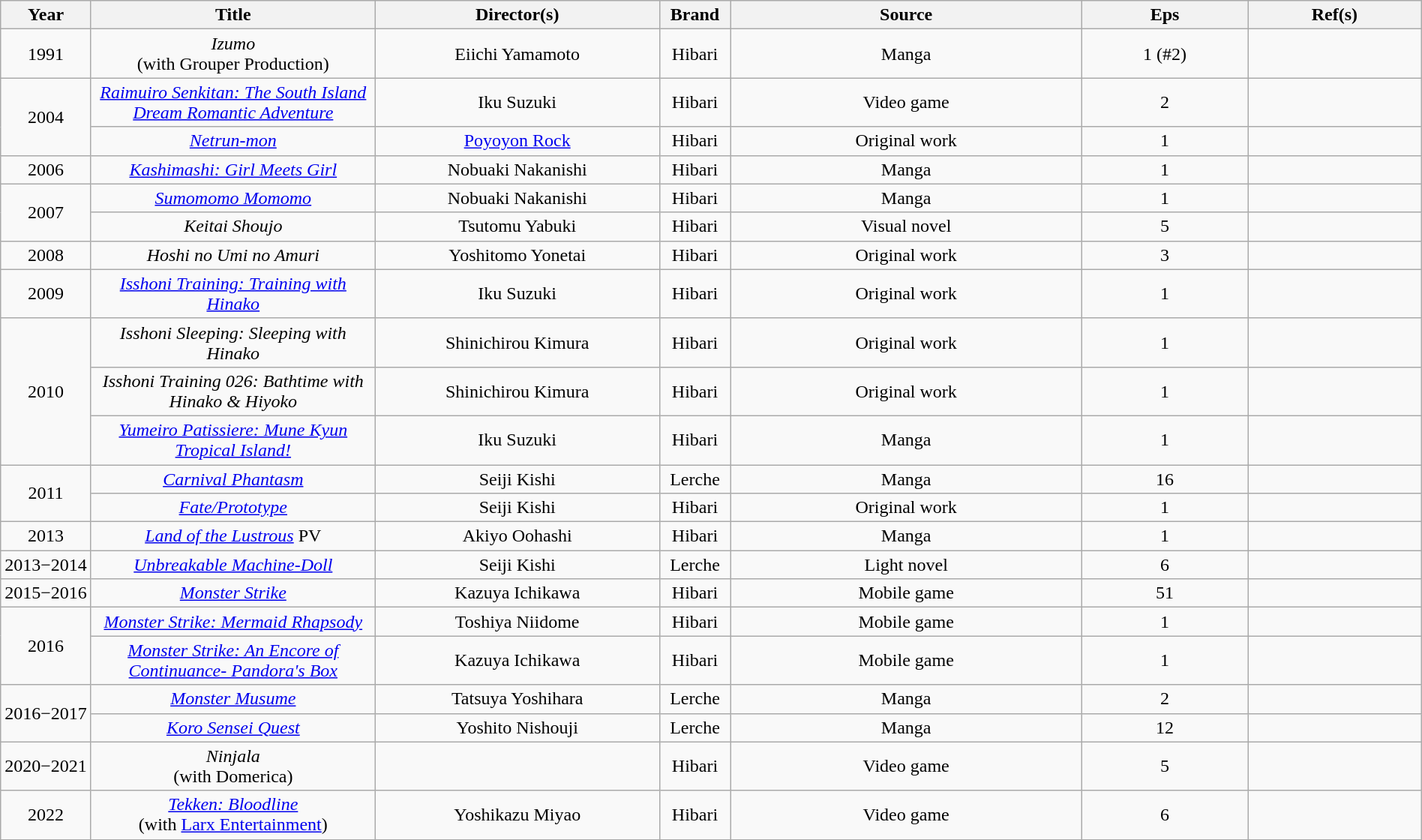<table class="wikitable sortable" style="text-align:center; margin:auto; ">
<tr>
<th scope="col" class="unsortable" width=10>Year</th>
<th scope="col" width=20%>Title</th>
<th scope="col" width=20%>Director(s)</th>
<th scope="col" width=5%>Brand</th>
<th scope="col">Source</th>
<th scope="col" class="unsortable">Eps</th>
<th scope="col" class="unsortable">Ref(s)</th>
</tr>
<tr>
<td>1991</td>
<td><em>Izumo</em><br>(with Grouper Production)</td>
<td>Eiichi Yamamoto</td>
<td>Hibari</td>
<td>Manga</td>
<td>1 (#2)</td>
<td></td>
</tr>
<tr>
<td rowspan="2">2004</td>
<td><em><a href='#'>Raimuiro Senkitan: The South Island Dream Romantic Adventure</a></em></td>
<td>Iku Suzuki</td>
<td>Hibari</td>
<td>Video game</td>
<td>2</td>
<td></td>
</tr>
<tr>
<td><em><a href='#'>Netrun-mon</a></em></td>
<td><a href='#'>Poyoyon Rock</a></td>
<td>Hibari</td>
<td>Original work</td>
<td>1</td>
<td></td>
</tr>
<tr>
<td>2006</td>
<td><em><a href='#'>Kashimashi: Girl Meets Girl</a></em></td>
<td>Nobuaki Nakanishi</td>
<td>Hibari</td>
<td>Manga</td>
<td>1</td>
<td></td>
</tr>
<tr>
<td rowspan="2">2007</td>
<td><em><a href='#'>Sumomomo Momomo</a></em></td>
<td>Nobuaki Nakanishi</td>
<td>Hibari</td>
<td>Manga</td>
<td>1</td>
<td></td>
</tr>
<tr>
<td><em>Keitai Shoujo</em></td>
<td>Tsutomu Yabuki</td>
<td>Hibari</td>
<td>Visual novel</td>
<td>5</td>
<td></td>
</tr>
<tr>
<td>2008</td>
<td><em>Hoshi no Umi no Amuri</em></td>
<td>Yoshitomo Yonetai</td>
<td>Hibari</td>
<td>Original work</td>
<td>3</td>
<td></td>
</tr>
<tr>
<td>2009</td>
<td><em><a href='#'>Isshoni Training: Training with Hinako</a></em></td>
<td>Iku Suzuki</td>
<td>Hibari</td>
<td>Original work</td>
<td>1</td>
<td></td>
</tr>
<tr>
<td rowspan="3">2010</td>
<td><em>Isshoni Sleeping: Sleeping with Hinako</em></td>
<td>Shinichirou Kimura</td>
<td>Hibari</td>
<td>Original work</td>
<td>1</td>
<td></td>
</tr>
<tr>
<td><em>Isshoni Training 026: Bathtime with Hinako & Hiyoko</em></td>
<td>Shinichirou Kimura</td>
<td>Hibari</td>
<td>Original work</td>
<td>1</td>
<td></td>
</tr>
<tr>
<td><em><a href='#'>Yumeiro Patissiere: Mune Kyun Tropical Island!</a></em></td>
<td>Iku Suzuki</td>
<td>Hibari</td>
<td>Manga</td>
<td>1</td>
<td></td>
</tr>
<tr>
<td rowspan="2">2011</td>
<td><em><a href='#'>Carnival Phantasm</a></em></td>
<td>Seiji Kishi</td>
<td>Lerche</td>
<td>Manga</td>
<td>16</td>
<td></td>
</tr>
<tr>
<td><em><a href='#'>Fate/Prototype</a></em></td>
<td>Seiji Kishi</td>
<td>Hibari</td>
<td>Original work</td>
<td>1</td>
<td></td>
</tr>
<tr>
<td>2013</td>
<td><em><a href='#'>Land of the Lustrous</a></em> PV</td>
<td>Akiyo Oohashi</td>
<td>Hibari</td>
<td>Manga</td>
<td>1</td>
<td></td>
</tr>
<tr>
<td>2013−2014</td>
<td><em><a href='#'>Unbreakable Machine-Doll</a></em></td>
<td>Seiji Kishi</td>
<td>Lerche</td>
<td>Light novel</td>
<td>6</td>
<td></td>
</tr>
<tr>
<td>2015−2016</td>
<td><em><a href='#'>Monster Strike</a></em></td>
<td>Kazuya Ichikawa</td>
<td>Hibari</td>
<td>Mobile game</td>
<td>51</td>
<td></td>
</tr>
<tr>
<td rowspan="2">2016</td>
<td><em><a href='#'>Monster Strike: Mermaid Rhapsody</a></em></td>
<td>Toshiya Niidome</td>
<td>Hibari</td>
<td>Mobile game</td>
<td>1</td>
<td></td>
</tr>
<tr>
<td><em><a href='#'>Monster Strike: An Encore of Continuance- Pandora's Box</a></em></td>
<td>Kazuya Ichikawa</td>
<td>Hibari</td>
<td>Mobile game</td>
<td>1</td>
<td></td>
</tr>
<tr>
<td rowspan="2">2016−2017</td>
<td><em><a href='#'>Monster Musume</a></em></td>
<td>Tatsuya Yoshihara</td>
<td>Lerche</td>
<td>Manga</td>
<td>2</td>
<td></td>
</tr>
<tr>
<td><em><a href='#'>Koro Sensei Quest</a></em></td>
<td>Yoshito Nishouji</td>
<td>Lerche</td>
<td>Manga</td>
<td>12</td>
<td></td>
</tr>
<tr>
<td>2020−2021</td>
<td><em>Ninjala</em><br>(with Domerica)</td>
<td></td>
<td>Hibari</td>
<td>Video game</td>
<td>5</td>
<td></td>
</tr>
<tr>
<td>2022</td>
<td><em><a href='#'>Tekken: Bloodline</a></em><br>(with <a href='#'>Larx Entertainment</a>)</td>
<td>Yoshikazu Miyao</td>
<td>Hibari</td>
<td>Video game</td>
<td>6</td>
<td></td>
</tr>
<tr>
</tr>
</table>
